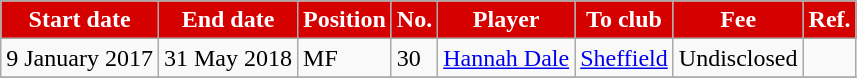<table class="wikitable sortable">
<tr>
<th style="background:#d50000; color:white;"><strong>Start date</strong></th>
<th style="background:#d50000; color:white;"><strong>End date</strong></th>
<th style="background:#d50000; color:white;"><strong>Position</strong></th>
<th style="background:#d50000; color:white;"><strong>No.</strong></th>
<th style="background:#d50000; color:white;"><strong>Player</strong></th>
<th style="background:#d50000; color:white;"><strong>To club</strong></th>
<th style="background:#d50000; color:white;"><strong>Fee</strong></th>
<th style="background:#d50000; color:white;"><strong>Ref.</strong></th>
</tr>
<tr>
<td>9 January 2017</td>
<td>31 May 2018</td>
<td>MF</td>
<td>30</td>
<td> <a href='#'>Hannah Dale</a></td>
<td> <a href='#'>Sheffield</a></td>
<td>Undisclosed</td>
<td></td>
</tr>
<tr>
</tr>
</table>
